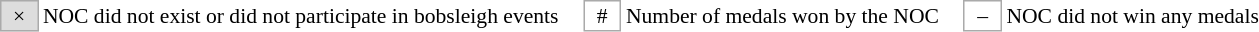<table style="font-size:90%">
<tr>
<td style="border:1px solid #aaa; background-color:#ddd; width:1.5em; text-align:center;">×</td>
<td style="padding-right:1em;">NOC did not exist or did not participate in bobsleigh events</td>
<td style="border:1px solid #aaa; width:1.5em; text-align:center;">#</td>
<td style="padding-right:1em;">Number of medals won by the NOC</td>
<td style="border:1px solid #aaa; width:1.5em; text-align:center;">–</td>
<td style="padding-right:1em;">NOC did not win any medals</td>
</tr>
</table>
